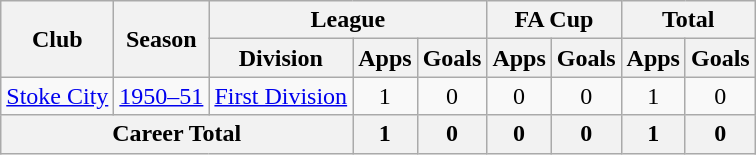<table class="wikitable" style="text-align: center;">
<tr>
<th rowspan="2">Club</th>
<th rowspan="2">Season</th>
<th colspan="3">League</th>
<th colspan="2">FA Cup</th>
<th colspan="2">Total</th>
</tr>
<tr>
<th>Division</th>
<th>Apps</th>
<th>Goals</th>
<th>Apps</th>
<th>Goals</th>
<th>Apps</th>
<th>Goals</th>
</tr>
<tr>
<td><a href='#'>Stoke City</a></td>
<td><a href='#'>1950–51</a></td>
<td><a href='#'>First Division</a></td>
<td>1</td>
<td>0</td>
<td>0</td>
<td>0</td>
<td>1</td>
<td>0</td>
</tr>
<tr>
<th colspan="3">Career Total</th>
<th>1</th>
<th>0</th>
<th>0</th>
<th>0</th>
<th>1</th>
<th>0</th>
</tr>
</table>
